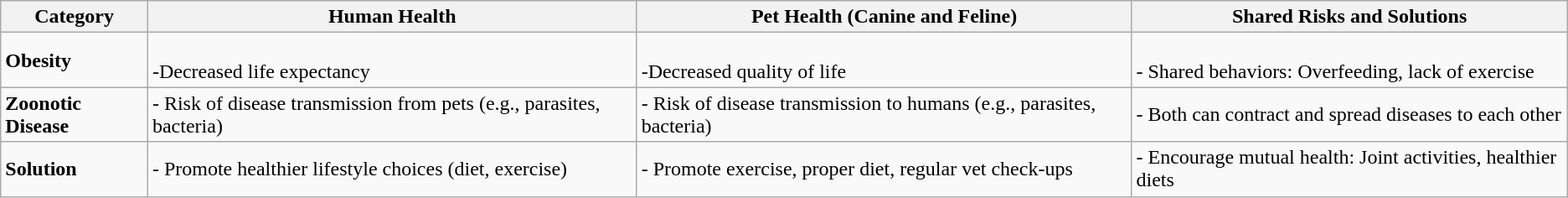<table class="wikitable">
<tr>
<th><strong>Category</strong></th>
<th><strong>Human Health</strong></th>
<th><strong>Pet Health (Canine and Feline)</strong></th>
<th><strong>Shared Risks and Solutions</strong></th>
</tr>
<tr>
<td><strong>Obesity</strong></td>
<td><br>-Decreased life expectancy</td>
<td><br>-Decreased quality of life</td>
<td><br>- Shared behaviors: Overfeeding, lack of exercise</td>
</tr>
<tr>
<td><strong>Zoonotic Disease</strong></td>
<td>- Risk of disease transmission from pets (e.g., parasites, bacteria)</td>
<td>- Risk of disease transmission to humans (e.g., parasites, bacteria)</td>
<td>- Both can contract and spread diseases to each other</td>
</tr>
<tr>
<td><strong>Solution</strong></td>
<td>- Promote healthier lifestyle choices (diet, exercise)</td>
<td>- Promote exercise, proper diet, regular vet check-ups</td>
<td>- Encourage mutual health: Joint activities, healthier diets</td>
</tr>
</table>
